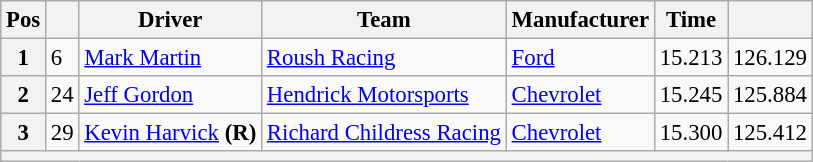<table class="wikitable" style="font-size:95%">
<tr>
<th>Pos</th>
<th></th>
<th>Driver</th>
<th>Team</th>
<th>Manufacturer</th>
<th>Time</th>
<th></th>
</tr>
<tr>
<th>1</th>
<td>6</td>
<td><a href='#'>Mark Martin</a></td>
<td><a href='#'>Roush Racing</a></td>
<td><a href='#'>Ford</a></td>
<td>15.213</td>
<td>126.129</td>
</tr>
<tr>
<th>2</th>
<td>24</td>
<td><a href='#'>Jeff Gordon</a></td>
<td><a href='#'>Hendrick Motorsports</a></td>
<td><a href='#'>Chevrolet</a></td>
<td>15.245</td>
<td>125.884</td>
</tr>
<tr>
<th>3</th>
<td>29</td>
<td><a href='#'>Kevin Harvick</a> <strong>(R)</strong></td>
<td><a href='#'>Richard Childress Racing</a></td>
<td><a href='#'>Chevrolet</a></td>
<td>15.300</td>
<td>125.412</td>
</tr>
<tr>
<th colspan="7"></th>
</tr>
</table>
